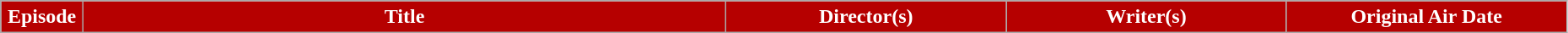<table class="wikitable plainrowheaders" width="98%">
<tr>
<th style="background:#B60000; color:#FFFFFF" width="5%">Episode</th>
<th style="background:#B60000; color:#FFFFFF" width="39%">Title</th>
<th style="background:#B60000; color:#FFFFFF" width="17%">Director(s)</th>
<th style="background:#B60000; color:#FFFFFF" width="17%">Writer(s)</th>
<th style="background:#B60000; color:#FFFFFF" width="17%">Original Air Date<br>






</th>
</tr>
</table>
